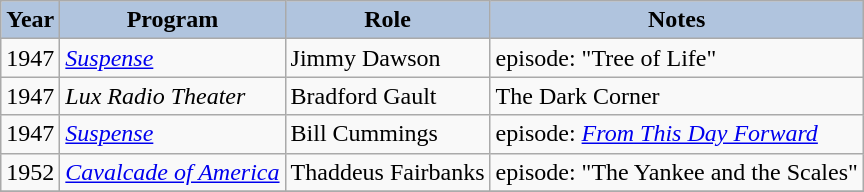<table class="wikitable">
<tr>
<th style="background:#B0C4DE;">Year</th>
<th style="background:#B0C4DE;">Program</th>
<th style="background:#B0C4DE;">Role</th>
<th style="background:#B0C4DE;">Notes</th>
</tr>
<tr>
<td>1947</td>
<td><em><a href='#'>Suspense</a></em></td>
<td>Jimmy Dawson</td>
<td>episode: "Tree of Life"</td>
</tr>
<tr>
<td>1947</td>
<td><em>Lux Radio Theater</em></td>
<td>Bradford Gault</td>
<td>The Dark Corner</td>
</tr>
<tr>
<td>1947</td>
<td><em><a href='#'>Suspense</a></em></td>
<td>Bill Cummings</td>
<td>episode: <em><a href='#'>From This Day Forward</a></em></td>
</tr>
<tr>
<td>1952</td>
<td><em><a href='#'>Cavalcade of America</a></em></td>
<td>Thaddeus Fairbanks</td>
<td>episode: "The Yankee and the Scales"</td>
</tr>
<tr>
</tr>
</table>
